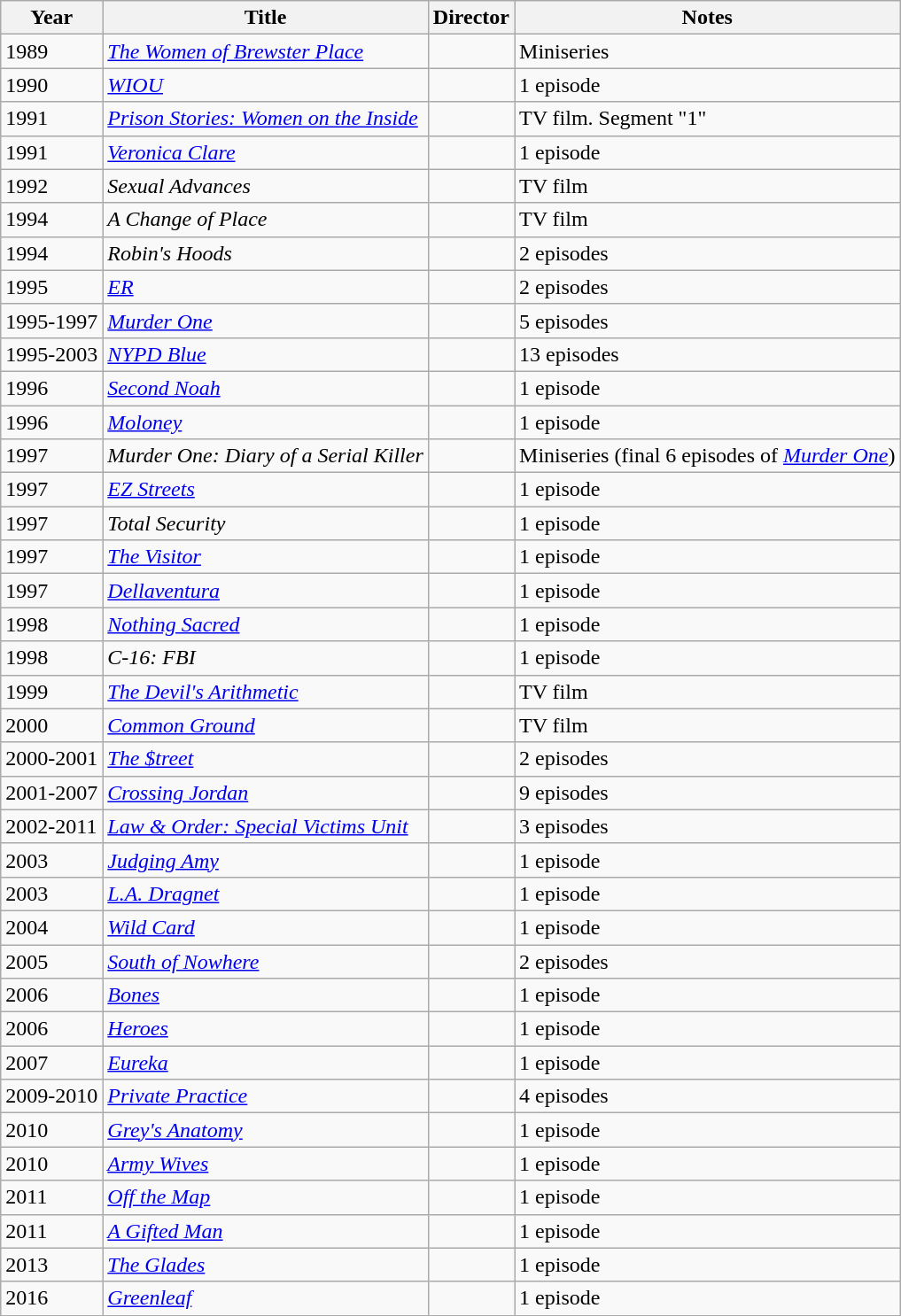<table class="wikitable sortable">
<tr>
<th>Year</th>
<th>Title</th>
<th>Director</th>
<th class="unsortable">Notes</th>
</tr>
<tr>
<td>1989</td>
<td><em><a href='#'>The Women of Brewster Place</a></em></td>
<td></td>
<td>Miniseries</td>
</tr>
<tr>
<td>1990</td>
<td><em><a href='#'>WIOU</a></em></td>
<td></td>
<td>1 episode</td>
</tr>
<tr>
<td>1991</td>
<td><em><a href='#'>Prison Stories: Women on the Inside</a></em></td>
<td></td>
<td>TV film. Segment "1"</td>
</tr>
<tr>
<td>1991</td>
<td><em><a href='#'>Veronica Clare</a></em></td>
<td></td>
<td>1 episode</td>
</tr>
<tr>
<td>1992</td>
<td><em>Sexual Advances</em></td>
<td></td>
<td>TV film</td>
</tr>
<tr>
<td>1994</td>
<td><em>A Change of Place </em></td>
<td></td>
<td>TV film</td>
</tr>
<tr>
<td>1994</td>
<td><em>Robin's Hoods</em></td>
<td></td>
<td>2 episodes</td>
</tr>
<tr>
<td>1995</td>
<td><em><a href='#'>ER</a></em></td>
<td></td>
<td>2 episodes</td>
</tr>
<tr>
<td>1995-1997</td>
<td><em><a href='#'>Murder One</a></em></td>
<td></td>
<td>5 episodes</td>
</tr>
<tr>
<td>1995-2003</td>
<td><em><a href='#'>NYPD Blue</a></em></td>
<td></td>
<td>13 episodes</td>
</tr>
<tr>
<td>1996</td>
<td><em><a href='#'>Second Noah</a></em></td>
<td></td>
<td>1 episode</td>
</tr>
<tr>
<td>1996</td>
<td><em><a href='#'>Moloney</a></em></td>
<td></td>
<td>1 episode</td>
</tr>
<tr>
<td>1997</td>
<td><em>Murder One: Diary of a Serial Killer</em></td>
<td></td>
<td>Miniseries (final 6 episodes of <em><a href='#'>Murder One</a></em>)</td>
</tr>
<tr>
<td>1997</td>
<td><em><a href='#'>EZ Streets</a></em></td>
<td></td>
<td>1 episode</td>
</tr>
<tr>
<td>1997</td>
<td><em>Total Security</em></td>
<td></td>
<td>1 episode</td>
</tr>
<tr>
<td>1997</td>
<td><em><a href='#'>The Visitor</a></em></td>
<td></td>
<td>1 episode</td>
</tr>
<tr>
<td>1997</td>
<td><em><a href='#'>Dellaventura</a></em></td>
<td></td>
<td>1 episode</td>
</tr>
<tr>
<td>1998</td>
<td><em><a href='#'>Nothing Sacred</a></em></td>
<td></td>
<td>1 episode</td>
</tr>
<tr>
<td>1998</td>
<td><em>C-16: FBI</em></td>
<td></td>
<td>1 episode</td>
</tr>
<tr>
<td>1999</td>
<td><em><a href='#'>The Devil's Arithmetic</a></em></td>
<td></td>
<td>TV film</td>
</tr>
<tr>
<td>2000</td>
<td><em><a href='#'>Common Ground</a></em></td>
<td></td>
<td>TV film</td>
</tr>
<tr>
<td>2000-2001</td>
<td><em><a href='#'>The $treet</a></em></td>
<td></td>
<td>2 episodes</td>
</tr>
<tr>
<td>2001-2007</td>
<td><em><a href='#'>Crossing Jordan</a></em></td>
<td></td>
<td>9 episodes</td>
</tr>
<tr>
<td>2002-2011</td>
<td><em><a href='#'>Law & Order: Special Victims Unit</a></em></td>
<td></td>
<td>3 episodes</td>
</tr>
<tr>
<td>2003</td>
<td><em><a href='#'>Judging Amy</a></em></td>
<td></td>
<td>1 episode</td>
</tr>
<tr>
<td>2003</td>
<td><em><a href='#'>L.A. Dragnet</a></em></td>
<td></td>
<td>1 episode</td>
</tr>
<tr>
<td>2004</td>
<td><em><a href='#'>Wild Card</a></em></td>
<td></td>
<td>1 episode</td>
</tr>
<tr>
<td>2005</td>
<td><em><a href='#'>South of Nowhere</a></em></td>
<td></td>
<td>2 episodes</td>
</tr>
<tr>
<td>2006</td>
<td><em><a href='#'>Bones</a></em></td>
<td></td>
<td>1 episode</td>
</tr>
<tr>
<td>2006</td>
<td><em><a href='#'>Heroes</a></em></td>
<td></td>
<td>1 episode</td>
</tr>
<tr>
<td>2007</td>
<td><em><a href='#'>Eureka</a></em></td>
<td></td>
<td>1 episode</td>
</tr>
<tr>
<td>2009-2010</td>
<td><em><a href='#'>Private Practice</a></em></td>
<td></td>
<td>4 episodes</td>
</tr>
<tr>
<td>2010</td>
<td><em><a href='#'>Grey's Anatomy</a></em></td>
<td></td>
<td>1 episode</td>
</tr>
<tr>
<td>2010</td>
<td><em><a href='#'>Army Wives</a></em></td>
<td></td>
<td>1 episode</td>
</tr>
<tr>
<td>2011</td>
<td><em><a href='#'>Off the Map</a></em></td>
<td></td>
<td>1 episode</td>
</tr>
<tr>
<td>2011</td>
<td><em><a href='#'>A Gifted Man</a></em></td>
<td></td>
<td>1 episode</td>
</tr>
<tr>
<td>2013</td>
<td><em><a href='#'>The Glades</a></em></td>
<td></td>
<td>1 episode</td>
</tr>
<tr>
<td>2016</td>
<td><em><a href='#'>Greenleaf</a></em></td>
<td></td>
<td>1 episode</td>
</tr>
</table>
